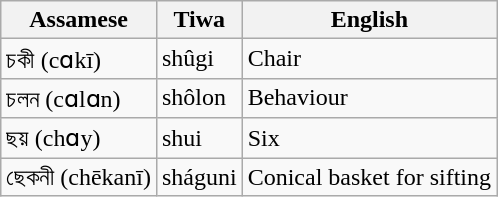<table class="wikitable">
<tr>
<th>Assamese</th>
<th>Tiwa</th>
<th>English</th>
</tr>
<tr>
<td>চকী (cɑkī)</td>
<td>shûgi</td>
<td>Chair</td>
</tr>
<tr>
<td>চলন (cɑlɑn)</td>
<td>shôlon</td>
<td>Behaviour</td>
</tr>
<tr>
<td>ছয় (chɑy)</td>
<td>shui</td>
<td>Six</td>
</tr>
<tr>
<td>ছেকনী (chēkanī)</td>
<td>sháguni</td>
<td>Conical basket for sifting</td>
</tr>
</table>
